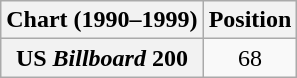<table class="wikitable plainrowheaders" style="text-align:center">
<tr>
<th scope="col">Chart (1990–1999)</th>
<th scope="col">Position</th>
</tr>
<tr>
<th scope="row">US <em>Billboard</em> 200</th>
<td>68</td>
</tr>
</table>
